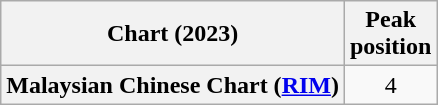<table class="wikitable plainrowheaders" style="text-align:center">
<tr>
<th scope="col">Chart (2023)</th>
<th scope="col">Peak<br>position</th>
</tr>
<tr>
<th scope="row">Malaysian Chinese Chart (<a href='#'>RIM</a>)</th>
<td>4</td>
</tr>
</table>
